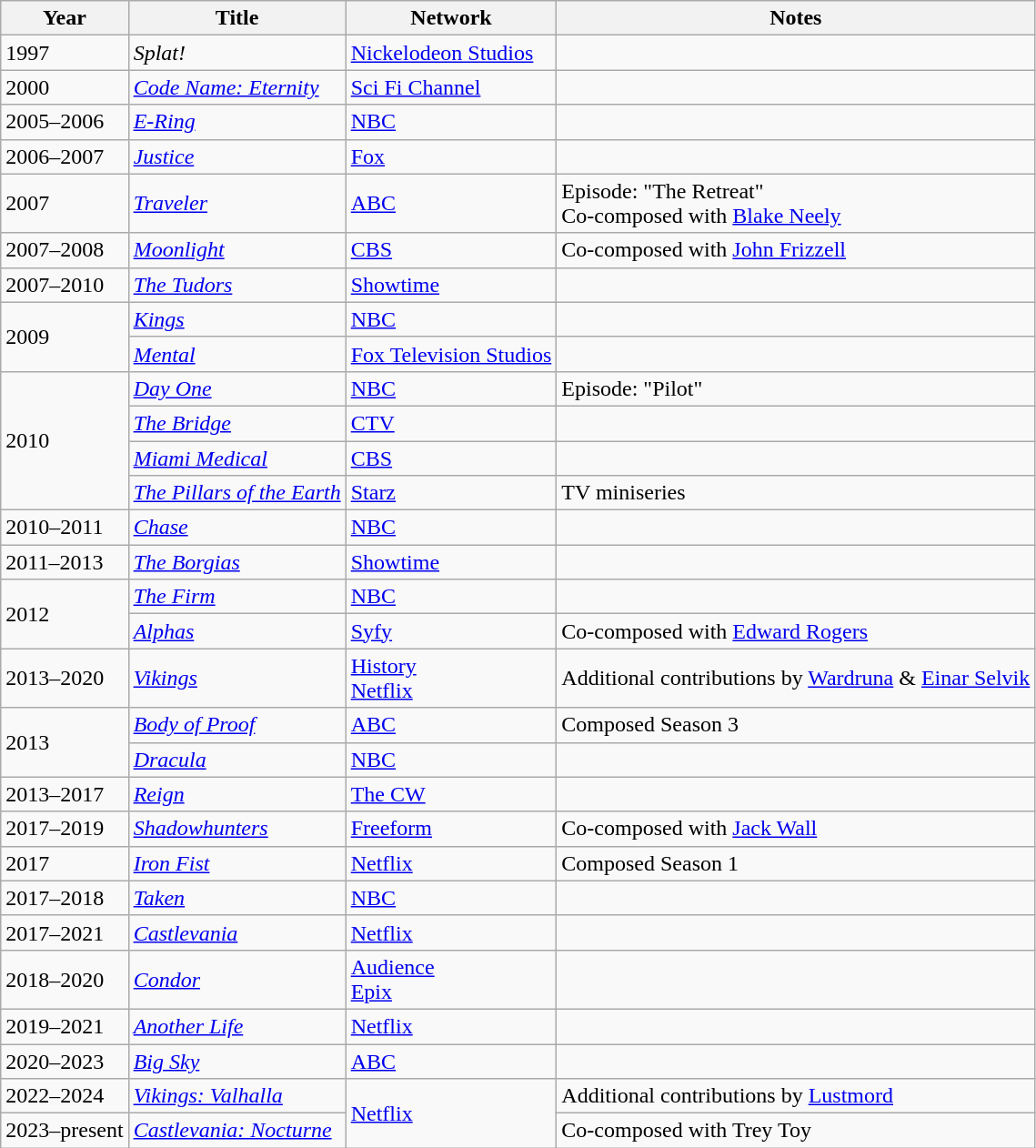<table class="wikitable">
<tr>
<th>Year</th>
<th>Title</th>
<th>Network</th>
<th>Notes</th>
</tr>
<tr>
<td>1997</td>
<td><em>Splat!</em></td>
<td><a href='#'>Nickelodeon Studios</a></td>
<td></td>
</tr>
<tr>
<td>2000</td>
<td><em><a href='#'>Code Name: Eternity</a></em></td>
<td><a href='#'>Sci Fi Channel</a></td>
<td></td>
</tr>
<tr>
<td>2005–2006</td>
<td><em><a href='#'>E-Ring</a></em></td>
<td><a href='#'>NBC</a></td>
<td></td>
</tr>
<tr>
<td>2006–2007</td>
<td><em><a href='#'>Justice</a></em></td>
<td><a href='#'>Fox</a></td>
<td></td>
</tr>
<tr>
<td>2007</td>
<td><em><a href='#'>Traveler</a></em></td>
<td><a href='#'>ABC</a></td>
<td>Episode: "The Retreat"<br>Co-composed with <a href='#'>Blake Neely</a></td>
</tr>
<tr>
<td>2007–2008</td>
<td><em><a href='#'>Moonlight</a></em></td>
<td><a href='#'>CBS</a></td>
<td>Co-composed with <a href='#'>John Frizzell</a></td>
</tr>
<tr>
<td>2007–2010</td>
<td><em><a href='#'>The Tudors</a></em></td>
<td><a href='#'>Showtime</a></td>
<td></td>
</tr>
<tr>
<td rowspan=2>2009</td>
<td><em><a href='#'>Kings</a></em></td>
<td><a href='#'>NBC</a></td>
<td></td>
</tr>
<tr>
<td><em><a href='#'>Mental</a></em></td>
<td><a href='#'>Fox Television Studios</a></td>
<td></td>
</tr>
<tr>
<td rowspan=4>2010</td>
<td><em><a href='#'>Day One</a></em></td>
<td><a href='#'>NBC</a></td>
<td>Episode: "Pilot"</td>
</tr>
<tr>
<td><em><a href='#'>The Bridge</a></em></td>
<td><a href='#'>CTV</a></td>
<td></td>
</tr>
<tr>
<td><em><a href='#'>Miami Medical</a></em></td>
<td><a href='#'>CBS</a></td>
<td></td>
</tr>
<tr>
<td><em><a href='#'>The Pillars of the Earth</a></em></td>
<td><a href='#'>Starz</a></td>
<td>TV miniseries</td>
</tr>
<tr>
<td>2010–2011</td>
<td><em><a href='#'>Chase</a></em></td>
<td><a href='#'>NBC</a></td>
<td></td>
</tr>
<tr>
<td>2011–2013</td>
<td><em><a href='#'>The Borgias</a></em></td>
<td><a href='#'>Showtime</a></td>
<td></td>
</tr>
<tr>
<td rowspan=2>2012</td>
<td><em><a href='#'>The Firm</a></em></td>
<td><a href='#'>NBC</a></td>
<td></td>
</tr>
<tr>
<td><em><a href='#'>Alphas</a></em></td>
<td><a href='#'>Syfy</a></td>
<td>Co-composed with <a href='#'>Edward Rogers</a></td>
</tr>
<tr>
<td>2013–2020</td>
<td><em><a href='#'>Vikings</a></em></td>
<td><a href='#'>History</a><br><a href='#'>Netflix</a></td>
<td>Additional contributions by <a href='#'>Wardruna</a> & <a href='#'>Einar Selvik</a></td>
</tr>
<tr>
<td rowspan=2>2013</td>
<td><em><a href='#'>Body of Proof</a></em></td>
<td><a href='#'>ABC</a></td>
<td>Composed Season 3</td>
</tr>
<tr>
<td><em><a href='#'>Dracula</a></em></td>
<td><a href='#'>NBC</a></td>
<td></td>
</tr>
<tr>
<td>2013–2017</td>
<td><em><a href='#'>Reign</a></em></td>
<td><a href='#'>The CW</a></td>
<td></td>
</tr>
<tr>
<td>2017–2019</td>
<td><em><a href='#'>Shadowhunters</a></em></td>
<td><a href='#'>Freeform</a></td>
<td>Co-composed with <a href='#'>Jack Wall</a></td>
</tr>
<tr>
<td>2017</td>
<td><em><a href='#'>Iron Fist</a></em></td>
<td><a href='#'>Netflix</a></td>
<td>Composed Season 1</td>
</tr>
<tr>
<td>2017–2018</td>
<td><em><a href='#'>Taken</a></em></td>
<td><a href='#'>NBC</a></td>
<td></td>
</tr>
<tr>
<td>2017–2021</td>
<td><em><a href='#'>Castlevania</a></em></td>
<td><a href='#'>Netflix</a></td>
<td></td>
</tr>
<tr>
<td>2018–2020</td>
<td><em><a href='#'>Condor</a></em></td>
<td><a href='#'>Audience</a><br><a href='#'>Epix</a></td>
<td></td>
</tr>
<tr>
<td>2019–2021</td>
<td><em><a href='#'>Another Life</a></em></td>
<td><a href='#'>Netflix</a></td>
<td></td>
</tr>
<tr>
<td>2020–2023</td>
<td><em><a href='#'>Big Sky</a></em></td>
<td><a href='#'>ABC</a></td>
<td></td>
</tr>
<tr>
<td>2022–2024</td>
<td><em><a href='#'>Vikings: Valhalla</a></em></td>
<td rowspan="2"><a href='#'>Netflix</a></td>
<td>Additional contributions by <a href='#'>Lustmord</a></td>
</tr>
<tr>
<td>2023–present</td>
<td><em><a href='#'>Castlevania: Nocturne</a></em></td>
<td>Co-composed with Trey Toy</td>
</tr>
</table>
